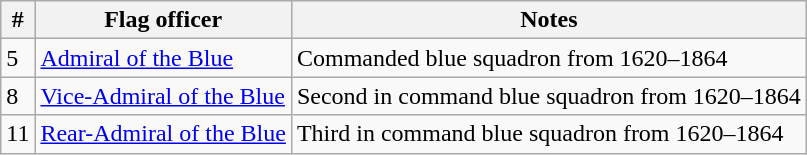<table class="wikitable">
<tr>
<th>#</th>
<th>Flag officer</th>
<th>Notes</th>
</tr>
<tr>
<td>5</td>
<td><a href='#'>Admiral of the Blue</a></td>
<td>Commanded blue squadron from 1620–1864</td>
</tr>
<tr>
<td>8</td>
<td><a href='#'>Vice-Admiral of the Blue</a></td>
<td>Second in command blue squadron from 1620–1864</td>
</tr>
<tr>
<td>11</td>
<td><a href='#'>Rear-Admiral of the Blue</a></td>
<td>Third in command blue squadron from 1620–1864</td>
</tr>
</table>
